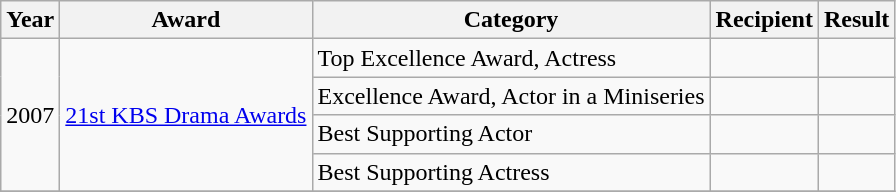<table class="wikitable">
<tr>
<th>Year</th>
<th>Award</th>
<th>Category</th>
<th>Recipient</th>
<th>Result</th>
</tr>
<tr>
<td rowspan="4">2007</td>
<td rowspan="4"><a href='#'>21st KBS Drama Awards</a></td>
<td>Top Excellence Award, Actress</td>
<td></td>
<td></td>
</tr>
<tr>
<td>Excellence Award, Actor in a Miniseries</td>
<td></td>
<td></td>
</tr>
<tr>
<td>Best Supporting Actor</td>
<td></td>
<td></td>
</tr>
<tr>
<td>Best Supporting Actress</td>
<td></td>
<td></td>
</tr>
<tr>
</tr>
</table>
